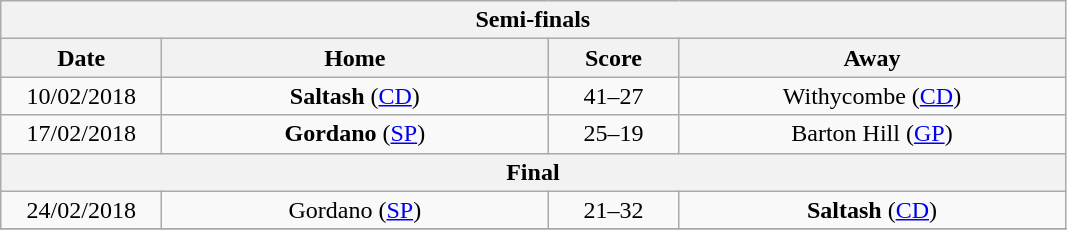<table class="wikitable" style="text-align: center">
<tr>
<th colspan=4>Semi-finals</th>
</tr>
<tr>
<th width=100>Date</th>
<th width=250>Home</th>
<th width=80>Score</th>
<th width=250>Away</th>
</tr>
<tr>
<td>10/02/2018</td>
<td><strong>Saltash</strong> (<a href='#'>CD</a>)</td>
<td>41–27</td>
<td>Withycombe (<a href='#'>CD</a>)</td>
</tr>
<tr>
<td>17/02/2018</td>
<td><strong>Gordano</strong> (<a href='#'>SP</a>)</td>
<td>25–19</td>
<td>Barton Hill (<a href='#'>GP</a>)</td>
</tr>
<tr>
<th colspan=4>Final</th>
</tr>
<tr>
<td>24/02/2018</td>
<td>Gordano (<a href='#'>SP</a>)</td>
<td>21–32</td>
<td><strong>Saltash</strong> (<a href='#'>CD</a>)</td>
</tr>
<tr>
</tr>
</table>
